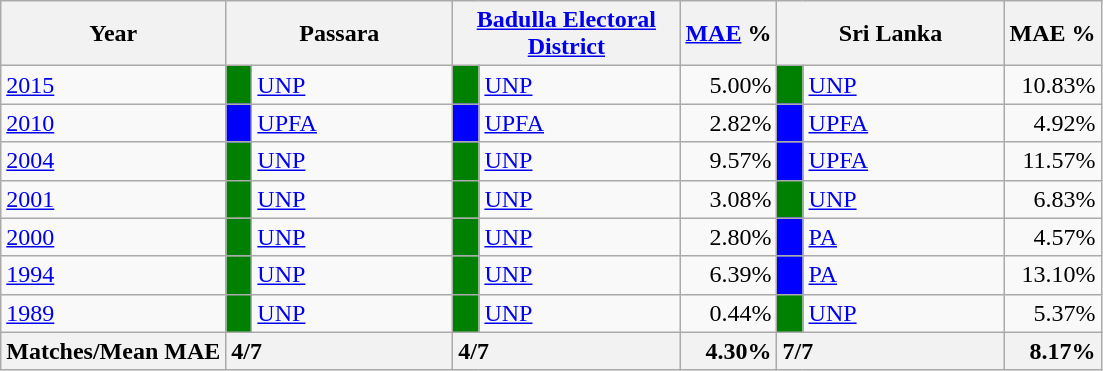<table class="wikitable">
<tr>
<th>Year</th>
<th colspan="2" width="144px">Passara</th>
<th colspan="2" width="144px"><a href='#'>Badulla Electoral District</a></th>
<th><a href='#'>MAE</a> %</th>
<th colspan="2" width="144px">Sri Lanka</th>
<th>MAE %</th>
</tr>
<tr>
<td><a href='#'>2015</a></td>
<td style="background-color:green;" width="10px"></td>
<td style="text-align:left;"><a href='#'>UNP</a></td>
<td style="background-color:green;" width="10px"></td>
<td style="text-align:left;"><a href='#'>UNP</a></td>
<td style="text-align:right;">5.00%</td>
<td style="background-color:green;" width="10px"></td>
<td style="text-align:left;"><a href='#'>UNP</a></td>
<td style="text-align:right;">10.83%</td>
</tr>
<tr>
<td><a href='#'>2010</a></td>
<td style="background-color:blue;" width="10px"></td>
<td style="text-align:left;"><a href='#'>UPFA</a></td>
<td style="background-color:blue;" width="10px"></td>
<td style="text-align:left;"><a href='#'>UPFA</a></td>
<td style="text-align:right;">2.82%</td>
<td style="background-color:blue;" width="10px"></td>
<td style="text-align:left;"><a href='#'>UPFA</a></td>
<td style="text-align:right;">4.92%</td>
</tr>
<tr>
<td><a href='#'>2004</a></td>
<td style="background-color:green;" width="10px"></td>
<td style="text-align:left;"><a href='#'>UNP</a></td>
<td style="background-color:green;" width="10px"></td>
<td style="text-align:left;"><a href='#'>UNP</a></td>
<td style="text-align:right;">9.57%</td>
<td style="background-color:blue;" width="10px"></td>
<td style="text-align:left;"><a href='#'>UPFA</a></td>
<td style="text-align:right;">11.57%</td>
</tr>
<tr>
<td><a href='#'>2001</a></td>
<td style="background-color:green;" width="10px"></td>
<td style="text-align:left;"><a href='#'>UNP</a></td>
<td style="background-color:green;" width="10px"></td>
<td style="text-align:left;"><a href='#'>UNP</a></td>
<td style="text-align:right;">3.08%</td>
<td style="background-color:green;" width="10px"></td>
<td style="text-align:left;"><a href='#'>UNP</a></td>
<td style="text-align:right;">6.83%</td>
</tr>
<tr>
<td><a href='#'>2000</a></td>
<td style="background-color:green;" width="10px"></td>
<td style="text-align:left;"><a href='#'>UNP</a></td>
<td style="background-color:green;" width="10px"></td>
<td style="text-align:left;"><a href='#'>UNP</a></td>
<td style="text-align:right;">2.80%</td>
<td style="background-color:blue;" width="10px"></td>
<td style="text-align:left;"><a href='#'>PA</a></td>
<td style="text-align:right;">4.57%</td>
</tr>
<tr>
<td><a href='#'>1994</a></td>
<td style="background-color:green;" width="10px"></td>
<td style="text-align:left;"><a href='#'>UNP</a></td>
<td style="background-color:green;" width="10px"></td>
<td style="text-align:left;"><a href='#'>UNP</a></td>
<td style="text-align:right;">6.39%</td>
<td style="background-color:blue;" width="10px"></td>
<td style="text-align:left;"><a href='#'>PA</a></td>
<td style="text-align:right;">13.10%</td>
</tr>
<tr>
<td><a href='#'>1989</a></td>
<td style="background-color:green;" width="10px"></td>
<td style="text-align:left;"><a href='#'>UNP</a></td>
<td style="background-color:green;" width="10px"></td>
<td style="text-align:left;"><a href='#'>UNP</a></td>
<td style="text-align:right;">0.44%</td>
<td style="background-color:green;" width="10px"></td>
<td style="text-align:left;"><a href='#'>UNP</a></td>
<td style="text-align:right;">5.37%</td>
</tr>
<tr>
<th>Matches/Mean MAE</th>
<th style="text-align:left;"colspan="2" width="144px">4/7</th>
<th style="text-align:left;"colspan="2" width="144px">4/7</th>
<th style="text-align:right;">4.30%</th>
<th style="text-align:left;"colspan="2" width="144px">7/7</th>
<th style="text-align:right;">8.17%</th>
</tr>
</table>
